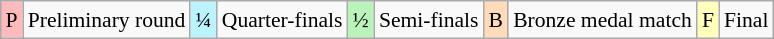<table class="wikitable" style="margin:0.5em auto; font-size:90%; line-height:1.25em;">
<tr>
<td bgcolor="#FFBBBB" align=center>P</td>
<td>Preliminary round</td>
<td bgcolor="#BBF3FF" align=center>¼</td>
<td>Quarter-finals</td>
<td bgcolor="#BBF3BB" align=center>½</td>
<td>Semi-finals</td>
<td bgcolor="#FEDCBA" align=center>B</td>
<td>Bronze medal match</td>
<td bgcolor="#FFFFBB" align=center>F</td>
<td>Final</td>
</tr>
</table>
